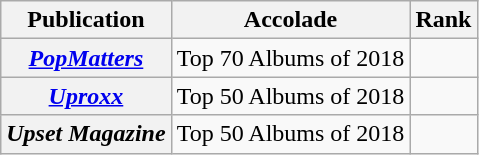<table class="wikitable sortable plainrowheaders">
<tr>
<th scope="col">Publication</th>
<th scope="col">Accolade</th>
<th scope="col">Rank</th>
</tr>
<tr>
<th scope="row"><em><a href='#'>PopMatters</a></em></th>
<td>Top 70 Albums of 2018</td>
<td></td>
</tr>
<tr>
<th scope="row"><em><a href='#'>Uproxx</a></em></th>
<td>Top 50 Albums of 2018</td>
<td></td>
</tr>
<tr>
<th scope="row"><em>Upset Magazine</em></th>
<td>Top 50 Albums of 2018</td>
<td></td>
</tr>
</table>
